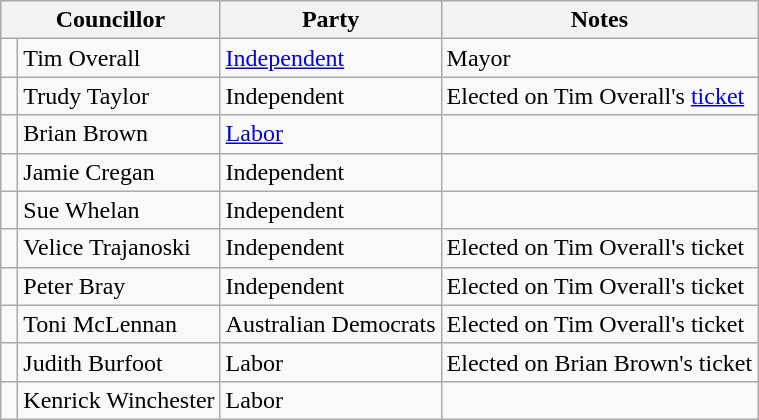<table class="wikitable">
<tr>
<th colspan="2">Councillor</th>
<th>Party</th>
<th>Notes</th>
</tr>
<tr>
<td> </td>
<td>Tim Overall</td>
<td><a href='#'>Independent</a></td>
<td>Mayor</td>
</tr>
<tr>
<td> </td>
<td>Trudy Taylor</td>
<td>Independent</td>
<td>Elected on Tim Overall's <a href='#'>ticket</a></td>
</tr>
<tr>
<td> </td>
<td>Brian Brown</td>
<td><a href='#'>Labor</a></td>
<td></td>
</tr>
<tr>
<td> </td>
<td>Jamie Cregan</td>
<td>Independent</td>
<td></td>
</tr>
<tr>
<td> </td>
<td>Sue Whelan</td>
<td>Independent</td>
<td></td>
</tr>
<tr>
<td> </td>
<td>Velice Trajanoski</td>
<td>Independent</td>
<td>Elected on Tim Overall's ticket</td>
</tr>
<tr>
<td> </td>
<td>Peter Bray</td>
<td>Independent</td>
<td>Elected on Tim Overall's ticket</td>
</tr>
<tr>
<td> </td>
<td>Toni McLennan</td>
<td>Australian Democrats</td>
<td>Elected on Tim Overall's ticket</td>
</tr>
<tr>
<td> </td>
<td>Judith Burfoot</td>
<td>Labor</td>
<td>Elected on Brian Brown's ticket</td>
</tr>
<tr>
<td> </td>
<td>Kenrick Winchester</td>
<td>Labor</td>
<td></td>
</tr>
</table>
